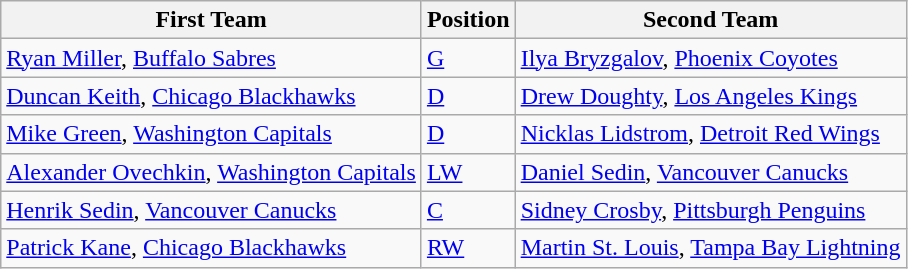<table class="wikitable">
<tr>
<th>First Team</th>
<th>Position</th>
<th>Second Team</th>
</tr>
<tr>
<td><a href='#'>Ryan Miller</a>, <a href='#'>Buffalo Sabres</a></td>
<td><a href='#'><div> G </div></a></td>
<td><a href='#'>Ilya Bryzgalov</a>, <a href='#'>Phoenix Coyotes</a></td>
</tr>
<tr>
<td><a href='#'>Duncan Keith</a>, <a href='#'>Chicago Blackhawks</a></td>
<td><a href='#'><div> D </div></a></td>
<td><a href='#'>Drew Doughty</a>, <a href='#'>Los Angeles Kings</a></td>
</tr>
<tr>
<td><a href='#'>Mike Green</a>, <a href='#'>Washington Capitals</a></td>
<td><a href='#'><div> D </div></a></td>
<td><a href='#'>Nicklas Lidstrom</a>, <a href='#'>Detroit Red Wings</a></td>
</tr>
<tr>
<td><a href='#'>Alexander Ovechkin</a>, <a href='#'>Washington Capitals</a></td>
<td><a href='#'><div> LW </div></a></td>
<td><a href='#'>Daniel Sedin</a>, <a href='#'>Vancouver Canucks</a></td>
</tr>
<tr>
<td><a href='#'>Henrik Sedin</a>, <a href='#'>Vancouver Canucks</a></td>
<td><a href='#'><div> C </div></a></td>
<td><a href='#'>Sidney Crosby</a>, <a href='#'>Pittsburgh Penguins</a></td>
</tr>
<tr>
<td><a href='#'>Patrick Kane</a>, <a href='#'>Chicago Blackhawks</a></td>
<td><a href='#'><div> RW </div></a></td>
<td><a href='#'>Martin St. Louis</a>, <a href='#'>Tampa Bay Lightning</a></td>
</tr>
</table>
